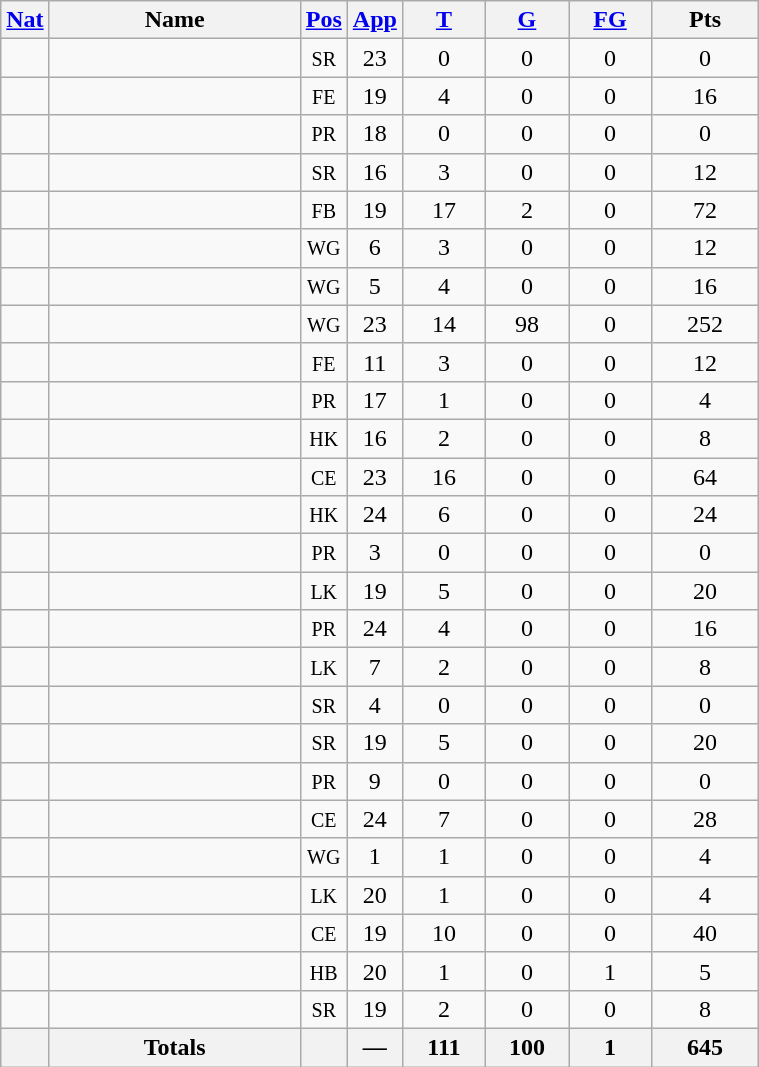<table class="wikitable sortable" style="text-align: center;">
<tr>
<th><a href='#'>Nat</a></th>
<th style="width:10em">Name</th>
<th><a href='#'>Pos</a></th>
<th><a href='#'>App</a></th>
<th style="width:3em"><a href='#'>T</a></th>
<th style="width:3em"><a href='#'>G</a></th>
<th style="width:3em"><a href='#'>FG</a></th>
<th style="width:4em">Pts</th>
</tr>
<tr>
<td></td>
<td align=centre></td>
<td><small>SR</small></td>
<td>23</td>
<td>0</td>
<td>0</td>
<td>0</td>
<td>0</td>
</tr>
<tr>
<td></td>
<td align=centre></td>
<td><small>FE</small></td>
<td>19</td>
<td>4</td>
<td>0</td>
<td>0</td>
<td>16</td>
</tr>
<tr>
<td></td>
<td align=centre></td>
<td><small>PR</small></td>
<td>18</td>
<td>0</td>
<td>0</td>
<td>0</td>
<td>0</td>
</tr>
<tr>
<td></td>
<td align=centre></td>
<td><small>SR</small></td>
<td>16</td>
<td>3</td>
<td>0</td>
<td>0</td>
<td>12</td>
</tr>
<tr>
<td></td>
<td align=centre></td>
<td><small>FB</small></td>
<td>19</td>
<td>17</td>
<td>2</td>
<td>0</td>
<td>72</td>
</tr>
<tr>
<td></td>
<td align=centre></td>
<td><small>WG</small></td>
<td>6</td>
<td>3</td>
<td>0</td>
<td>0</td>
<td>12</td>
</tr>
<tr>
<td></td>
<td align=centre></td>
<td><small>WG</small></td>
<td>5</td>
<td>4</td>
<td>0</td>
<td>0</td>
<td>16</td>
</tr>
<tr>
<td></td>
<td align=centre></td>
<td><small>WG</small></td>
<td>23</td>
<td>14</td>
<td>98</td>
<td>0</td>
<td>252</td>
</tr>
<tr>
<td></td>
<td align=centre></td>
<td><small>FE</small></td>
<td>11</td>
<td>3</td>
<td>0</td>
<td>0</td>
<td>12</td>
</tr>
<tr>
<td></td>
<td align=centre></td>
<td><small>PR</small></td>
<td>17</td>
<td>1</td>
<td>0</td>
<td>0</td>
<td>4</td>
</tr>
<tr>
<td></td>
<td align=centre></td>
<td><small>HK</small></td>
<td>16</td>
<td>2</td>
<td>0</td>
<td>0</td>
<td>8</td>
</tr>
<tr>
<td></td>
<td align=centre></td>
<td><small>CE</small></td>
<td>23</td>
<td>16</td>
<td>0</td>
<td>0</td>
<td>64</td>
</tr>
<tr>
<td></td>
<td align=centre></td>
<td><small>HK</small></td>
<td>24</td>
<td>6</td>
<td>0</td>
<td>0</td>
<td>24</td>
</tr>
<tr>
<td></td>
<td align=centre></td>
<td><small>PR</small></td>
<td>3</td>
<td>0</td>
<td>0</td>
<td>0</td>
<td>0</td>
</tr>
<tr>
<td></td>
<td align=centre></td>
<td><small>LK</small></td>
<td>19</td>
<td>5</td>
<td>0</td>
<td>0</td>
<td>20</td>
</tr>
<tr>
<td></td>
<td align=centre></td>
<td><small>PR</small></td>
<td>24</td>
<td>4</td>
<td>0</td>
<td>0</td>
<td>16</td>
</tr>
<tr>
<td></td>
<td align=centre></td>
<td><small>LK</small></td>
<td>7</td>
<td>2</td>
<td>0</td>
<td>0</td>
<td>8</td>
</tr>
<tr>
<td></td>
<td align=centre></td>
<td><small>SR</small></td>
<td>4</td>
<td>0</td>
<td>0</td>
<td>0</td>
<td>0</td>
</tr>
<tr>
<td></td>
<td align=centre></td>
<td><small>SR</small></td>
<td>19</td>
<td>5</td>
<td>0</td>
<td>0</td>
<td>20</td>
</tr>
<tr>
<td></td>
<td align=centre></td>
<td><small>PR</small></td>
<td>9</td>
<td>0</td>
<td>0</td>
<td>0</td>
<td>0</td>
</tr>
<tr>
<td></td>
<td align=centre></td>
<td><small>CE</small></td>
<td>24</td>
<td>7</td>
<td>0</td>
<td>0</td>
<td>28</td>
</tr>
<tr>
<td></td>
<td align=centre></td>
<td><small>WG</small></td>
<td>1</td>
<td>1</td>
<td>0</td>
<td>0</td>
<td>4</td>
</tr>
<tr>
<td></td>
<td align=centre></td>
<td><small>LK</small></td>
<td>20</td>
<td>1</td>
<td>0</td>
<td>0</td>
<td>4</td>
</tr>
<tr>
<td></td>
<td align=centre></td>
<td><small>CE</small></td>
<td>19</td>
<td>10</td>
<td>0</td>
<td>0</td>
<td>40</td>
</tr>
<tr>
<td></td>
<td align=centre></td>
<td><small>HB</small></td>
<td>20</td>
<td>1</td>
<td>0</td>
<td>1</td>
<td>5</td>
</tr>
<tr>
<td></td>
<td align=centre></td>
<td><small>SR</small></td>
<td>19</td>
<td>2</td>
<td>0</td>
<td>0</td>
<td>8</td>
</tr>
<tr class="sortbottom">
<th></th>
<th>Totals</th>
<th></th>
<th>—</th>
<th>111</th>
<th>100</th>
<th>1</th>
<th>645</th>
</tr>
</table>
